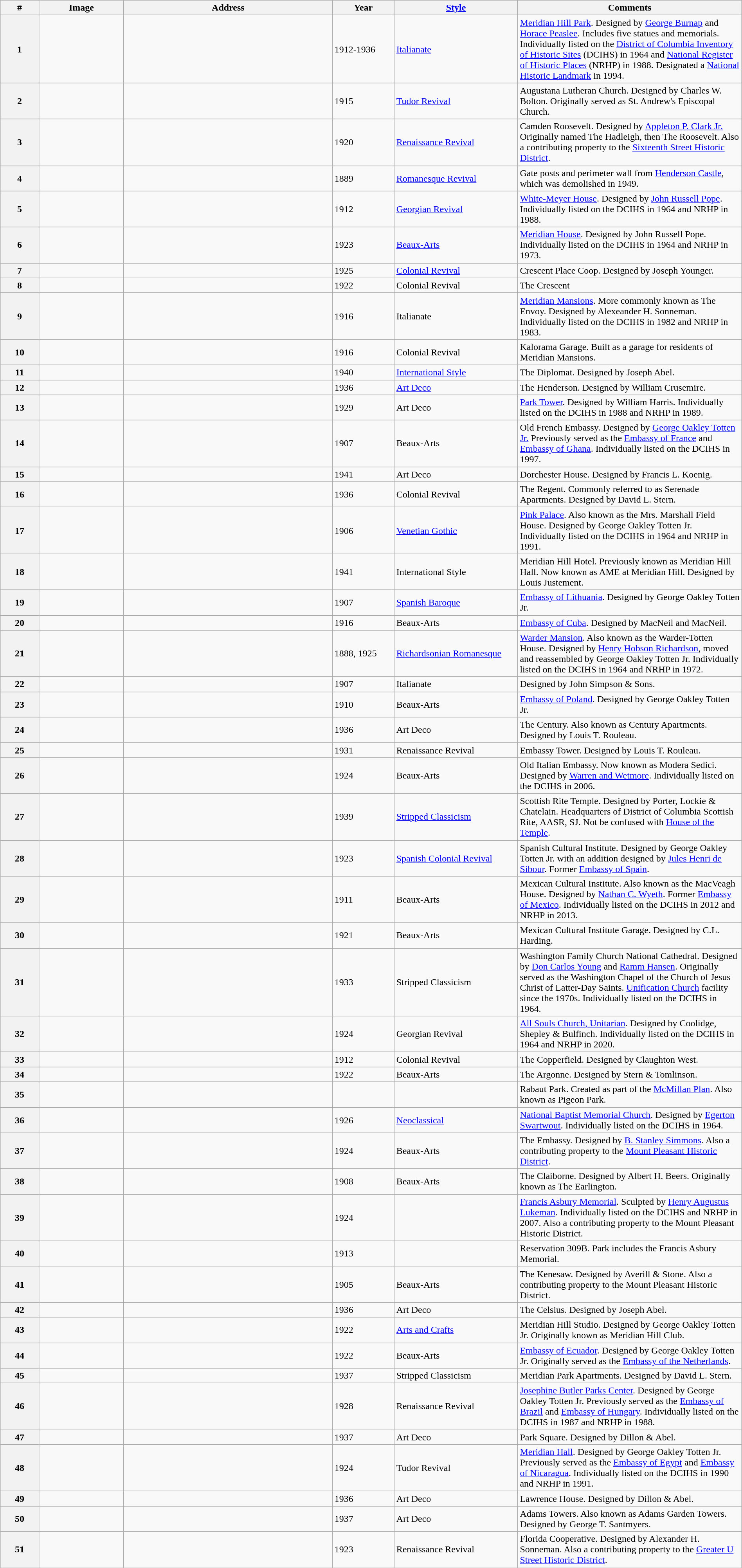<table class="wikitable sortable" style="width:100%">
<tr>
<th width = 5% >#</th>
<th width = 11% >Image</th>
<th width = 27% >Address</th>
<th width = 8% >Year</th>
<th width = 16% ><a href='#'>Style</a></th>
<th width = 29% >Comments</th>
</tr>
<tr ->
<th>1</th>
<td></td>
<td><br><small></small></td>
<td>1912-1936</td>
<td><a href='#'>Italianate</a></td>
<td><a href='#'>Meridian Hill Park</a>. Designed by <a href='#'>George Burnap</a> and <a href='#'>Horace Peaslee</a>. Includes five statues and memorials. Individually listed on the <a href='#'>District of Columbia Inventory of Historic Sites</a> (DCIHS) in 1964 and <a href='#'>National Register of Historic Places</a> (NRHP) in 1988. Designated a <a href='#'>National Historic Landmark</a> in 1994.</td>
</tr>
<tr ->
<th>2</th>
<td></td>
<td><br><small></small></td>
<td>1915</td>
<td><a href='#'>Tudor Revival</a></td>
<td>Augustana Lutheran Church. Designed by Charles W. Bolton. Originally served as St. Andrew's Episcopal Church.</td>
</tr>
<tr ->
<th>3</th>
<td></td>
<td><br><small></small></td>
<td>1920</td>
<td><a href='#'>Renaissance Revival</a></td>
<td>Camden Roosevelt. Designed by <a href='#'>Appleton P. Clark Jr.</a> Originally named The Hadleigh, then The Roosevelt. Also a contributing property to the <a href='#'>Sixteenth Street Historic District</a>.</td>
</tr>
<tr ->
<th>4</th>
<td></td>
<td><br><small></small></td>
<td>1889</td>
<td><a href='#'>Romanesque Revival</a></td>
<td>Gate posts and perimeter wall from <a href='#'>Henderson Castle</a>, which was demolished in 1949.</td>
</tr>
<tr ->
<th>5</th>
<td></td>
<td><br><small></small></td>
<td>1912</td>
<td><a href='#'>Georgian Revival</a></td>
<td><a href='#'>White-Meyer House</a>. Designed by <a href='#'>John Russell Pope</a>. Individually listed on the DCIHS in 1964 and NRHP in 1988.</td>
</tr>
<tr ->
<th>6</th>
<td></td>
<td><br><small></small></td>
<td>1923</td>
<td><a href='#'>Beaux-Arts</a></td>
<td><a href='#'>Meridian House</a>. Designed by John Russell Pope. Individually listed on the DCIHS in 1964 and NRHP in 1973.</td>
</tr>
<tr ->
<th>7</th>
<td></td>
<td><br><small></small></td>
<td>1925</td>
<td><a href='#'>Colonial Revival</a></td>
<td>Crescent Place Coop. Designed by Joseph Younger.</td>
</tr>
<tr ->
<th>8</th>
<td></td>
<td><br><small></small></td>
<td>1922</td>
<td>Colonial Revival</td>
<td>The Crescent</td>
</tr>
<tr ->
<th>9</th>
<td></td>
<td><br><small></small></td>
<td>1916</td>
<td>Italianate</td>
<td><a href='#'>Meridian Mansions</a>. More commonly known as The Envoy. Designed by Alexeander H. Sonneman. Individually listed on the DCIHS in 1982 and NRHP in 1983.</td>
</tr>
<tr ->
<th>10</th>
<td></td>
<td><br><small></small></td>
<td>1916</td>
<td>Colonial Revival</td>
<td>Kalorama Garage. Built as a garage for residents of Meridian Mansions.</td>
</tr>
<tr ->
<th>11</th>
<td></td>
<td><br><small></small></td>
<td>1940</td>
<td><a href='#'>International Style</a></td>
<td>The Diplomat. Designed by Joseph Abel.</td>
</tr>
<tr ->
<th>12</th>
<td></td>
<td><br><small></small></td>
<td>1936</td>
<td><a href='#'>Art Deco</a></td>
<td>The Henderson. Designed by William Crusemire.</td>
</tr>
<tr ->
<th>13</th>
<td></td>
<td><br><small></small></td>
<td>1929</td>
<td>Art Deco</td>
<td><a href='#'>Park Tower</a>. Designed by William Harris. Individually listed on the DCIHS in 1988 and NRHP in 1989.</td>
</tr>
<tr ->
<th>14</th>
<td></td>
<td><br><small></small></td>
<td>1907</td>
<td>Beaux-Arts</td>
<td>Old French Embassy. Designed by <a href='#'>George Oakley Totten Jr.</a> Previously served as the <a href='#'>Embassy of France</a> and <a href='#'>Embassy of Ghana</a>. Individually listed on the DCIHS in 1997.</td>
</tr>
<tr ->
<th>15</th>
<td></td>
<td><br><small></small></td>
<td>1941</td>
<td>Art Deco</td>
<td>Dorchester House. Designed by Francis L. Koenig.</td>
</tr>
<tr ->
<th>16</th>
<td></td>
<td><br><small></small></td>
<td>1936</td>
<td>Colonial Revival</td>
<td>The Regent. Commonly referred to as Serenade Apartments. Designed by David L. Stern.</td>
</tr>
<tr ->
<th>17</th>
<td></td>
<td><br><small></small></td>
<td>1906</td>
<td><a href='#'>Venetian Gothic</a></td>
<td><a href='#'>Pink Palace</a>. Also known as the Mrs. Marshall Field House. Designed by George Oakley Totten Jr. Individually listed on the DCIHS in 1964 and NRHP in 1991.</td>
</tr>
<tr ->
<th>18</th>
<td></td>
<td><br><small></small></td>
<td>1941</td>
<td>International Style</td>
<td>Meridian Hill Hotel. Previously known as Meridian Hill Hall. Now known as AME at Meridian Hill. Designed by Louis Justement.</td>
</tr>
<tr ->
<th>19</th>
<td></td>
<td><br><small></small></td>
<td>1907</td>
<td><a href='#'>Spanish Baroque</a></td>
<td><a href='#'>Embassy of Lithuania</a>. Designed by George Oakley Totten Jr.</td>
</tr>
<tr ->
<th>20</th>
<td></td>
<td><br><small></small></td>
<td>1916</td>
<td>Beaux-Arts</td>
<td><a href='#'>Embassy of Cuba</a>. Designed by MacNeil and MacNeil.</td>
</tr>
<tr ->
<th>21</th>
<td></td>
<td><br><small></small></td>
<td>1888, 1925</td>
<td><a href='#'>Richardsonian Romanesque</a></td>
<td><a href='#'>Warder Mansion</a>. Also known as the Warder-Totten House. Designed by <a href='#'>Henry Hobson Richardson</a>, moved and reassembled by George Oakley Totten Jr. Individually listed on the DCIHS in 1964 and NRHP in 1972.</td>
</tr>
<tr ->
<th>22</th>
<td></td>
<td><br><small></small></td>
<td>1907</td>
<td>Italianate</td>
<td>Designed by John Simpson & Sons.</td>
</tr>
<tr ->
<th>23</th>
<td></td>
<td><br><small></small></td>
<td>1910</td>
<td>Beaux-Arts</td>
<td><a href='#'>Embassy of Poland</a>. Designed by George Oakley Totten Jr.</td>
</tr>
<tr ->
<th>24</th>
<td></td>
<td><br><small></small></td>
<td>1936</td>
<td>Art Deco</td>
<td>The Century. Also known as Century Apartments. Designed by Louis T. Rouleau.</td>
</tr>
<tr ->
<th>25</th>
<td></td>
<td><br><small></small></td>
<td>1931</td>
<td>Renaissance Revival</td>
<td>Embassy Tower. Designed by Louis T. Rouleau.</td>
</tr>
<tr ->
<th>26</th>
<td></td>
<td><br><small></small></td>
<td>1924</td>
<td>Beaux-Arts</td>
<td>Old Italian Embassy. Now known as Modera Sedici. Designed by <a href='#'>Warren and Wetmore</a>. Individually listed on the DCIHS in 2006.</td>
</tr>
<tr ->
<th>27</th>
<td></td>
<td><br><small></small></td>
<td>1939</td>
<td><a href='#'>Stripped Classicism</a></td>
<td>Scottish Rite Temple. Designed by Porter, Lockie & Chatelain. Headquarters of District of Columbia Scottish Rite, AASR, SJ. Not be confused with <a href='#'>House of the Temple</a>.</td>
</tr>
<tr ->
<th>28</th>
<td></td>
<td><br><small></small></td>
<td>1923</td>
<td><a href='#'>Spanish Colonial Revival</a></td>
<td>Spanish Cultural Institute. Designed by George Oakley Totten Jr. with an addition designed by <a href='#'>Jules Henri de Sibour</a>. Former <a href='#'>Embassy of Spain</a>.</td>
</tr>
<tr ->
<th>29</th>
<td></td>
<td><br><small></small></td>
<td>1911</td>
<td>Beaux-Arts</td>
<td>Mexican Cultural Institute. Also known as the MacVeagh House. Designed by <a href='#'>Nathan C. Wyeth</a>. Former <a href='#'>Embassy of Mexico</a>. Individually listed on the DCIHS in 2012 and NRHP in 2013.</td>
</tr>
<tr ->
<th>30</th>
<td></td>
<td><br><small></small></td>
<td>1921</td>
<td>Beaux-Arts</td>
<td>Mexican Cultural Institute Garage. Designed by C.L. Harding.</td>
</tr>
<tr ->
<th>31</th>
<td></td>
<td><br><small></small></td>
<td>1933</td>
<td>Stripped Classicism</td>
<td>Washington Family Church National Cathedral. Designed by <a href='#'>Don Carlos Young</a> and <a href='#'>Ramm Hansen</a>. Originally served as the Washington Chapel of the Church of Jesus Christ of Latter-Day Saints. <a href='#'>Unification Church</a> facility since the 1970s. Individually listed on the DCIHS in 1964.</td>
</tr>
<tr ->
<th>32</th>
<td></td>
<td><br><small></small></td>
<td>1924</td>
<td>Georgian Revival</td>
<td><a href='#'>All Souls Church, Unitarian</a>. Designed by Coolidge, Shepley & Bulfinch. Individually listed on the DCIHS in 1964 and NRHP in 2020.</td>
</tr>
<tr ->
<th>33</th>
<td></td>
<td><br><small></small></td>
<td>1912</td>
<td>Colonial Revival</td>
<td>The Copperfield. Designed by Claughton West.</td>
</tr>
<tr ->
<th>34</th>
<td></td>
<td><br><small></small></td>
<td>1922</td>
<td>Beaux-Arts</td>
<td>The Argonne. Designed by Stern & Tomlinson.</td>
</tr>
<tr ->
<th>35</th>
<td></td>
<td><br><small></small></td>
<td></td>
<td></td>
<td>Rabaut Park. Created as part of the <a href='#'>McMillan Plan</a>. Also known as Pigeon Park.</td>
</tr>
<tr ->
<th>36</th>
<td></td>
<td><br><small></small></td>
<td>1926</td>
<td><a href='#'>Neoclassical</a></td>
<td><a href='#'>National Baptist Memorial Church</a>. Designed by <a href='#'>Egerton Swartwout</a>. Individually listed on the DCIHS in 1964.</td>
</tr>
<tr ->
<th>37</th>
<td></td>
<td><br><small></small></td>
<td>1924</td>
<td>Beaux-Arts</td>
<td>The Embassy. Designed by <a href='#'>B. Stanley Simmons</a>. Also a contributing property to the <a href='#'>Mount Pleasant Historic District</a>.</td>
</tr>
<tr ->
<th>38</th>
<td></td>
<td><br><small></small></td>
<td>1908</td>
<td>Beaux-Arts</td>
<td>The Claiborne. Designed by Albert H. Beers. Originally known as The Earlington.</td>
</tr>
<tr ->
<th>39</th>
<td></td>
<td><br><small></small></td>
<td>1924</td>
<td></td>
<td><a href='#'>Francis Asbury Memorial</a>. Sculpted by <a href='#'>Henry Augustus Lukeman</a>. Individually listed on the DCIHS and NRHP in 2007. Also a contributing property to the Mount Pleasant Historic District.</td>
</tr>
<tr ->
<th>40</th>
<td></td>
<td><br><small></small></td>
<td>1913</td>
<td></td>
<td>Reservation 309B. Park includes the Francis Asbury Memorial.</td>
</tr>
<tr ->
<th>41</th>
<td></td>
<td><br><small></small></td>
<td>1905</td>
<td>Beaux-Arts</td>
<td>The Kenesaw. Designed by Averill & Stone. Also a contributing property to the Mount Pleasant Historic District.</td>
</tr>
<tr ->
<th>42</th>
<td></td>
<td><br><small></small></td>
<td>1936</td>
<td>Art Deco</td>
<td>The Celsius. Designed by Joseph Abel.</td>
</tr>
<tr ->
<th>43</th>
<td></td>
<td><br><small></small></td>
<td>1922</td>
<td><a href='#'>Arts and Crafts</a></td>
<td>Meridian Hill Studio. Designed by George Oakley Totten Jr. Originally known as Meridian Hill Club.</td>
</tr>
<tr ->
<th>44</th>
<td></td>
<td><br><small></small></td>
<td>1922</td>
<td>Beaux-Arts</td>
<td><a href='#'>Embassy of Ecuador</a>. Designed by George Oakley Totten Jr. Originally served as the <a href='#'>Embassy of the Netherlands</a>.</td>
</tr>
<tr ->
<th>45</th>
<td></td>
<td><br><small></small></td>
<td>1937</td>
<td>Stripped Classicism</td>
<td>Meridian Park Apartments. Designed by David L. Stern.</td>
</tr>
<tr ->
<th>46</th>
<td></td>
<td><br><small></small></td>
<td>1928</td>
<td>Renaissance Revival</td>
<td><a href='#'>Josephine Butler Parks Center</a>. Designed by George Oakley Totten Jr. Previously served as the <a href='#'>Embassy of Brazil</a> and <a href='#'>Embassy of Hungary</a>. Individually listed on the DCIHS in 1987 and NRHP in 1988.</td>
</tr>
<tr ->
<th>47</th>
<td></td>
<td><br><small></small></td>
<td>1937</td>
<td>Art Deco</td>
<td>Park Square. Designed by Dillon & Abel.</td>
</tr>
<tr ->
<th>48</th>
<td></td>
<td><br><small></small></td>
<td>1924</td>
<td>Tudor Revival</td>
<td><a href='#'>Meridian Hall</a>. Designed by George Oakley Totten Jr. Previously served as the <a href='#'>Embassy of Egypt</a> and <a href='#'>Embassy of Nicaragua</a>. Individually listed on the DCIHS in 1990 and NRHP in 1991.</td>
</tr>
<tr ->
<th>49</th>
<td></td>
<td><br><small></small></td>
<td>1936</td>
<td>Art Deco</td>
<td>Lawrence House. Designed by Dillon & Abel.</td>
</tr>
<tr ->
<th>50</th>
<td></td>
<td><br><small></small></td>
<td>1937</td>
<td>Art Deco</td>
<td>Adams Towers. Also known as Adams Garden Towers. Designed by George T. Santmyers.</td>
</tr>
<tr ->
<th>51</th>
<td></td>
<td><br><small></small></td>
<td>1923</td>
<td>Renaissance Revival</td>
<td>Florida Cooperative. Designed by Alexander H. Sonneman. Also a contributing property to the <a href='#'>Greater U Street Historic District</a>.</td>
</tr>
<tr ->
</tr>
</table>
